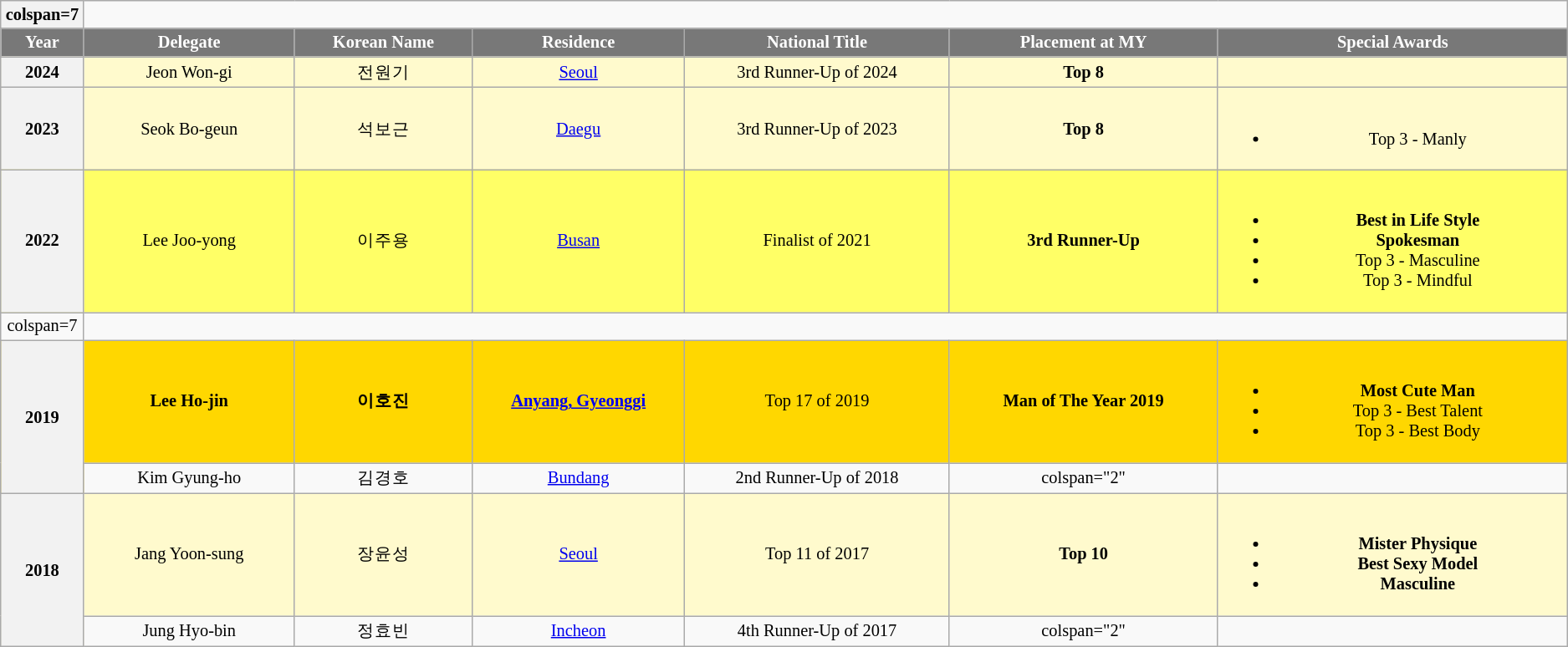<table class="wikitable sortable" style="font-size: 85%; text-align:center">
<tr>
<th>colspan=7 </th>
</tr>
<tr>
<th width="60" style="background-color:#787878;color:#FFFFFF;">Year</th>
<th width="180" style="background-color:#787878;color:#FFFFFF;">Delegate</th>
<th width="150" style="background-color:#787878;color:#FFFFFF;">Korean Name</th>
<th width="180" style="background-color:#787878;color:#FFFFFF;">Residence</th>
<th width="230" style="background-color:#787878;color:#FFFFFF;">National Title</th>
<th width="230" style="background-color:#787878;color:#FFFFFF;">Placement at MY</th>
<th width="300" style="background-color:#787878;color:#FFFFFF;">Special Awards</th>
</tr>
<tr style="background-color:#FFFACD;">
<th>2024</th>
<td>Jeon Won-gi</td>
<td>전원기</td>
<td><a href='#'>Seoul</a></td>
<td>3rd Runner-Up of 2024</td>
<td><strong> Top 8</strong></td>
<td></td>
</tr>
<tr style="background-color:#FFFACD;">
<th>2023</th>
<td>Seok Bo-geun</td>
<td>석보근</td>
<td><a href='#'>Daegu</a></td>
<td>3rd Runner-Up of 2023</td>
<td><strong> Top 8</strong></td>
<td><br><ul><li>Top 3 - Manly</li></ul></td>
</tr>
<tr style="background-color:#FFFF66;">
<th>2022</th>
<td>Lee Joo-yong</td>
<td>이주용</td>
<td><a href='#'>Busan</a></td>
<td>Finalist of 2021</td>
<td><strong>3rd Runner-Up</strong></td>
<td><br><ul><li><strong>Best in Life Style</strong></li><li><strong>Spokesman</strong></li><li>Top 3 - Masculine</li><li>Top 3 - Mindful</li></ul></td>
</tr>
<tr>
<td>colspan=7 </td>
</tr>
<tr style="background-color:GOLD;">
<th rowspan="2"><strong>2019</strong></th>
<td><strong>Lee Ho-jin</strong></td>
<td><strong>이호진</strong></td>
<td><strong><a href='#'>Anyang, Gyeonggi</a></strong></td>
<td>Top 17 of 2019</td>
<td><strong>Man of The Year 2019</strong></td>
<td><br><ul><li><strong>Most Cute Man</strong></li><li>Top 3 - Best Talent</li><li>Top 3 - Best Body</li></ul></td>
</tr>
<tr>
<td>Kim Gyung-ho</td>
<td>김경호</td>
<td><a href='#'>Bundang</a></td>
<td>2nd Runner-Up of 2018</td>
<td>colspan="2" </td>
</tr>
<tr style="background-color:#FFFACD;">
<th rowspan="2">2018</th>
<td>Jang Yoon-sung</td>
<td>장윤성</td>
<td><a href='#'>Seoul</a></td>
<td>Top 11 of 2017</td>
<td><strong>Top 10</strong></td>
<td><br><ul><li><strong>Mister Physique</strong></li><li><strong>Best Sexy Model</strong></li><li><strong>Masculine</strong></li></ul></td>
</tr>
<tr>
<td>Jung Hyo-bin</td>
<td>정효빈</td>
<td><a href='#'>Incheon</a></td>
<td>4th Runner-Up of 2017</td>
<td>colspan="2" </td>
</tr>
</table>
